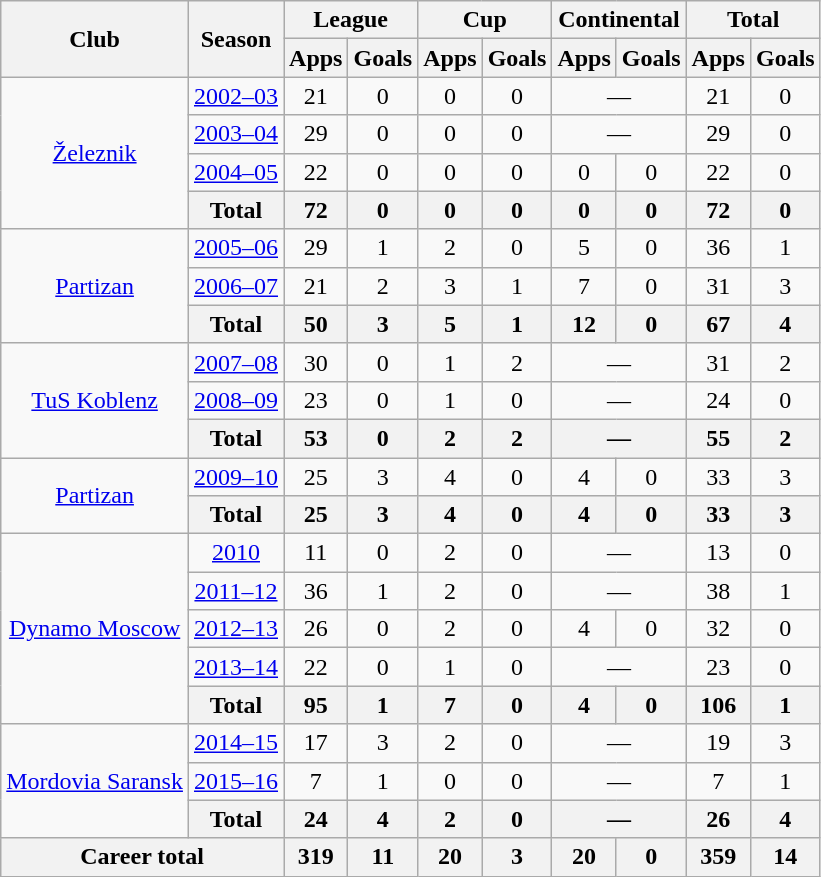<table class="wikitable" style="text-align:center">
<tr>
<th rowspan="2">Club</th>
<th rowspan="2">Season</th>
<th colspan="2">League</th>
<th colspan="2">Cup</th>
<th colspan="2">Continental</th>
<th colspan="2">Total</th>
</tr>
<tr>
<th>Apps</th>
<th>Goals</th>
<th>Apps</th>
<th>Goals</th>
<th>Apps</th>
<th>Goals</th>
<th>Apps</th>
<th>Goals</th>
</tr>
<tr>
<td rowspan="4"><a href='#'>Železnik</a></td>
<td><a href='#'>2002–03</a></td>
<td>21</td>
<td>0</td>
<td>0</td>
<td>0</td>
<td colspan="2">—</td>
<td>21</td>
<td>0</td>
</tr>
<tr>
<td><a href='#'>2003–04</a></td>
<td>29</td>
<td>0</td>
<td>0</td>
<td>0</td>
<td colspan="2">—</td>
<td>29</td>
<td>0</td>
</tr>
<tr>
<td><a href='#'>2004–05</a></td>
<td>22</td>
<td>0</td>
<td>0</td>
<td>0</td>
<td>0</td>
<td>0</td>
<td>22</td>
<td>0</td>
</tr>
<tr>
<th>Total</th>
<th>72</th>
<th>0</th>
<th>0</th>
<th>0</th>
<th>0</th>
<th>0</th>
<th>72</th>
<th>0</th>
</tr>
<tr>
<td rowspan="3"><a href='#'>Partizan</a></td>
<td><a href='#'>2005–06</a></td>
<td>29</td>
<td>1</td>
<td>2</td>
<td>0</td>
<td>5</td>
<td>0</td>
<td>36</td>
<td>1</td>
</tr>
<tr>
<td><a href='#'>2006–07</a></td>
<td>21</td>
<td>2</td>
<td>3</td>
<td>1</td>
<td>7</td>
<td>0</td>
<td>31</td>
<td>3</td>
</tr>
<tr>
<th>Total</th>
<th>50</th>
<th>3</th>
<th>5</th>
<th>1</th>
<th>12</th>
<th>0</th>
<th>67</th>
<th>4</th>
</tr>
<tr>
<td rowspan="3"><a href='#'>TuS Koblenz</a></td>
<td><a href='#'>2007–08</a></td>
<td>30</td>
<td>0</td>
<td>1</td>
<td>2</td>
<td colspan="2">—</td>
<td>31</td>
<td>2</td>
</tr>
<tr>
<td><a href='#'>2008–09</a></td>
<td>23</td>
<td>0</td>
<td>1</td>
<td>0</td>
<td colspan="2">—</td>
<td>24</td>
<td>0</td>
</tr>
<tr>
<th>Total</th>
<th>53</th>
<th>0</th>
<th>2</th>
<th>2</th>
<th colspan="2">—</th>
<th>55</th>
<th>2</th>
</tr>
<tr>
<td rowspan="2"><a href='#'>Partizan</a></td>
<td><a href='#'>2009–10</a></td>
<td>25</td>
<td>3</td>
<td>4</td>
<td>0</td>
<td>4</td>
<td>0</td>
<td>33</td>
<td>3</td>
</tr>
<tr>
<th>Total</th>
<th>25</th>
<th>3</th>
<th>4</th>
<th>0</th>
<th>4</th>
<th>0</th>
<th>33</th>
<th>3</th>
</tr>
<tr>
<td rowspan="5"><a href='#'>Dynamo Moscow</a></td>
<td><a href='#'>2010</a></td>
<td>11</td>
<td>0</td>
<td>2</td>
<td>0</td>
<td colspan="2">—</td>
<td>13</td>
<td>0</td>
</tr>
<tr>
<td><a href='#'>2011–12</a></td>
<td>36</td>
<td>1</td>
<td>2</td>
<td>0</td>
<td colspan="2">—</td>
<td>38</td>
<td>1</td>
</tr>
<tr>
<td><a href='#'>2012–13</a></td>
<td>26</td>
<td>0</td>
<td>2</td>
<td>0</td>
<td>4</td>
<td>0</td>
<td>32</td>
<td>0</td>
</tr>
<tr>
<td><a href='#'>2013–14</a></td>
<td>22</td>
<td>0</td>
<td>1</td>
<td>0</td>
<td colspan="2">—</td>
<td>23</td>
<td>0</td>
</tr>
<tr>
<th>Total</th>
<th>95</th>
<th>1</th>
<th>7</th>
<th>0</th>
<th>4</th>
<th>0</th>
<th>106</th>
<th>1</th>
</tr>
<tr>
<td rowspan="3"><a href='#'>Mordovia Saransk</a></td>
<td><a href='#'>2014–15</a></td>
<td>17</td>
<td>3</td>
<td>2</td>
<td>0</td>
<td colspan="2">—</td>
<td>19</td>
<td>3</td>
</tr>
<tr>
<td><a href='#'>2015–16</a></td>
<td>7</td>
<td>1</td>
<td>0</td>
<td>0</td>
<td colspan="2">—</td>
<td>7</td>
<td>1</td>
</tr>
<tr>
<th>Total</th>
<th>24</th>
<th>4</th>
<th>2</th>
<th>0</th>
<th colspan="2">—</th>
<th>26</th>
<th>4</th>
</tr>
<tr>
<th colspan="2">Career total</th>
<th>319</th>
<th>11</th>
<th>20</th>
<th>3</th>
<th>20</th>
<th>0</th>
<th>359</th>
<th>14</th>
</tr>
</table>
